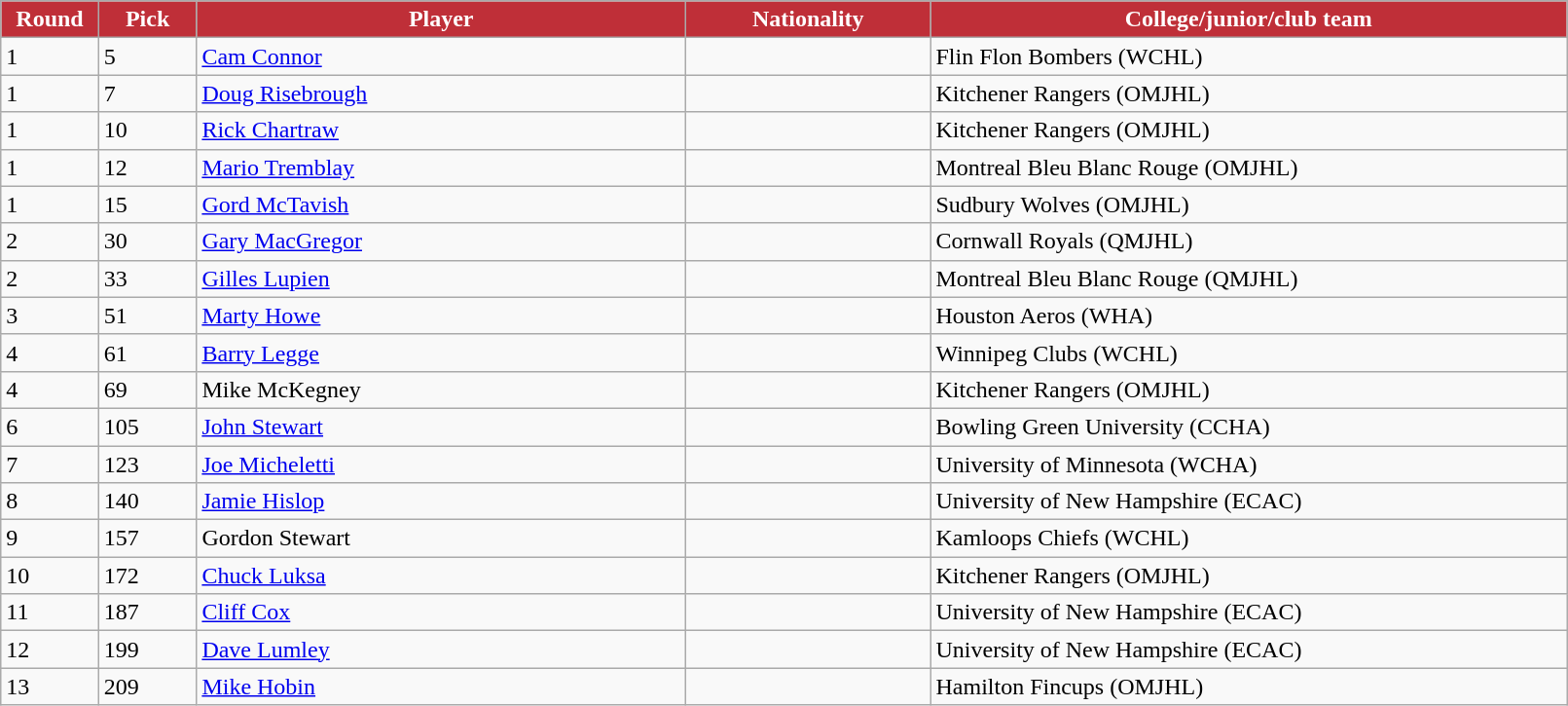<table class="wikitable">
<tr>
<th style="background:#BF2F38; color:#FFFFFF" width="5%">Round</th>
<th style="background:#BF2F38; color:#FFFFFF" width="5%">Pick</th>
<th style="background:#BF2F38; color:#FFFFFF" width="25%">Player</th>
<th style="background:#BF2F38; color:#FFFFFF" width="12.5%">Nationality</th>
<th style="background:#BF2F38; color:#FFFFFF" width="32.5%">College/junior/club team</th>
</tr>
<tr>
<td>1</td>
<td>5</td>
<td><a href='#'>Cam Connor</a></td>
<td></td>
<td>Flin Flon Bombers (WCHL)</td>
</tr>
<tr>
<td>1</td>
<td>7</td>
<td><a href='#'>Doug Risebrough</a></td>
<td></td>
<td>Kitchener Rangers (OMJHL)</td>
</tr>
<tr>
<td>1</td>
<td>10</td>
<td><a href='#'>Rick Chartraw</a></td>
<td></td>
<td>Kitchener Rangers (OMJHL)</td>
</tr>
<tr>
<td>1</td>
<td>12</td>
<td><a href='#'>Mario Tremblay</a></td>
<td></td>
<td>Montreal Bleu Blanc Rouge (OMJHL)</td>
</tr>
<tr>
<td>1</td>
<td>15</td>
<td><a href='#'>Gord McTavish</a></td>
<td></td>
<td>Sudbury Wolves (OMJHL)</td>
</tr>
<tr>
<td>2</td>
<td>30</td>
<td><a href='#'>Gary MacGregor</a></td>
<td></td>
<td>Cornwall Royals (QMJHL)</td>
</tr>
<tr>
<td>2</td>
<td>33</td>
<td><a href='#'>Gilles Lupien</a></td>
<td></td>
<td>Montreal Bleu Blanc Rouge (QMJHL)</td>
</tr>
<tr>
<td>3</td>
<td>51</td>
<td><a href='#'>Marty Howe</a></td>
<td></td>
<td>Houston Aeros (WHA)</td>
</tr>
<tr>
<td>4</td>
<td>61</td>
<td><a href='#'>Barry Legge</a></td>
<td></td>
<td>Winnipeg Clubs (WCHL)</td>
</tr>
<tr>
<td>4</td>
<td>69</td>
<td>Mike McKegney</td>
<td></td>
<td>Kitchener Rangers (OMJHL)</td>
</tr>
<tr>
<td>6</td>
<td>105</td>
<td><a href='#'>John Stewart</a></td>
<td></td>
<td>Bowling Green University (CCHA)</td>
</tr>
<tr>
<td>7</td>
<td>123</td>
<td><a href='#'>Joe Micheletti</a></td>
<td></td>
<td>University of Minnesota (WCHA)</td>
</tr>
<tr>
<td>8</td>
<td>140</td>
<td><a href='#'>Jamie Hislop</a></td>
<td></td>
<td>University of New Hampshire (ECAC)</td>
</tr>
<tr>
<td>9</td>
<td>157</td>
<td>Gordon Stewart</td>
<td></td>
<td>Kamloops Chiefs (WCHL)</td>
</tr>
<tr>
<td>10</td>
<td>172</td>
<td><a href='#'>Chuck Luksa</a></td>
<td></td>
<td>Kitchener Rangers (OMJHL)</td>
</tr>
<tr>
<td>11</td>
<td>187</td>
<td><a href='#'>Cliff Cox</a></td>
<td></td>
<td>University of New Hampshire (ECAC)</td>
</tr>
<tr>
<td>12</td>
<td>199</td>
<td><a href='#'>Dave Lumley</a></td>
<td></td>
<td>University of New Hampshire (ECAC)</td>
</tr>
<tr>
<td>13</td>
<td>209</td>
<td><a href='#'>Mike Hobin</a></td>
<td></td>
<td>Hamilton Fincups (OMJHL)</td>
</tr>
</table>
